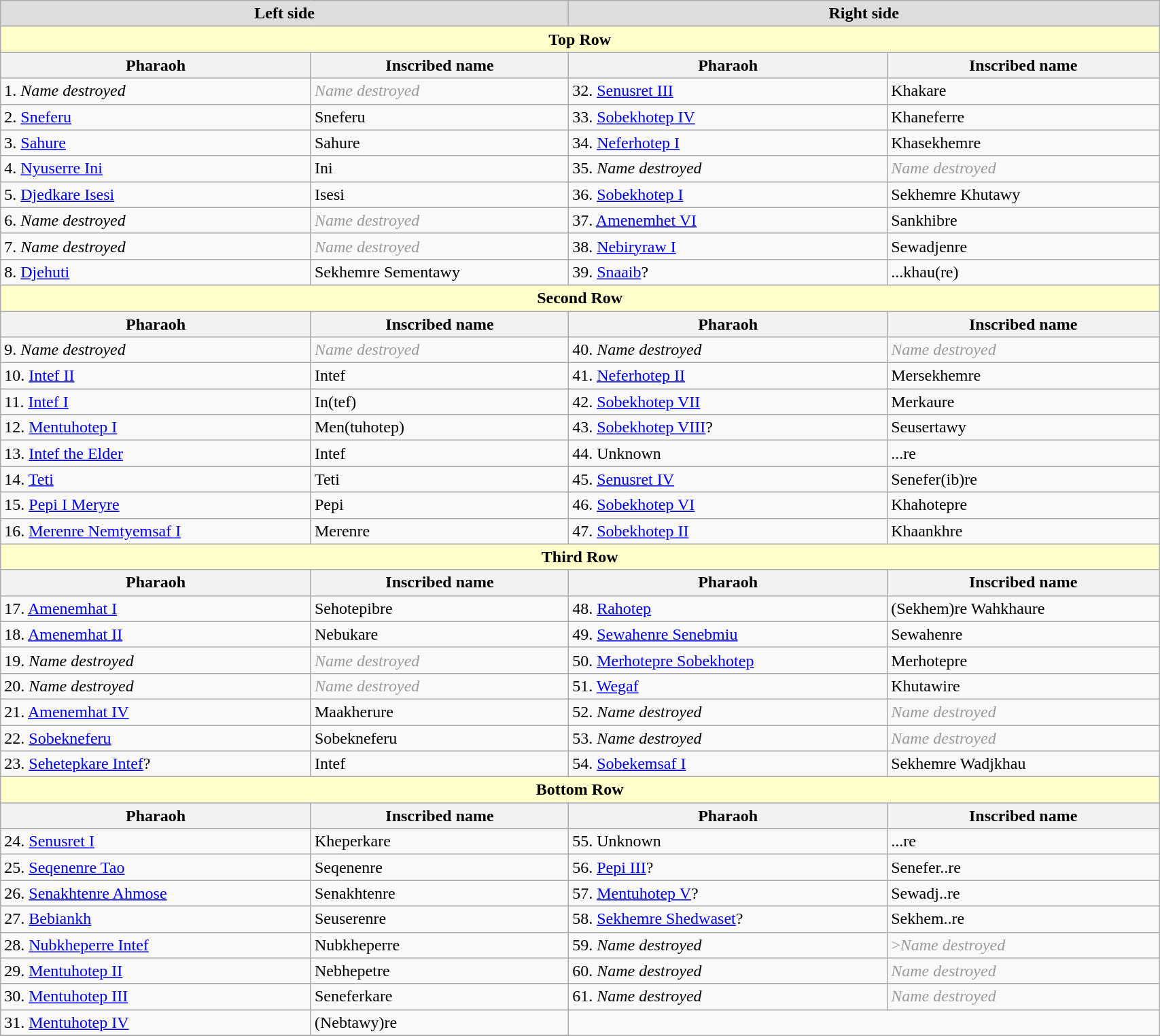<table class="wikitable" width="90%">
<tr>
<th colspan="2" style="background-color:#ddd">Left side</th>
<th colspan="2" style="background-color:#ddd">Right side</th>
</tr>
<tr>
<th colspan="4" style="background-color:#ffffcc">Top Row</th>
</tr>
<tr>
<th>Pharaoh</th>
<th>Inscribed name</th>
<th>Pharaoh</th>
<th>Inscribed name</th>
</tr>
<tr>
<td>1. <em>Name destroyed</em></td>
<td style="color:#999"><em>Name destroyed</em></td>
<td>32. <a href='#'>Senusret III</a></td>
<td>Khakare</td>
</tr>
<tr>
<td>2. <a href='#'>Sneferu</a></td>
<td>Sneferu</td>
<td>33. <a href='#'>Sobekhotep IV</a></td>
<td>Khaneferre</td>
</tr>
<tr>
<td>3. <a href='#'>Sahure</a></td>
<td>Sahure</td>
<td>34. <a href='#'>Neferhotep I</a></td>
<td>Khasekhemre</td>
</tr>
<tr>
<td>4. <a href='#'>Nyuserre Ini</a></td>
<td>Ini</td>
<td>35. <em>Name destroyed</em></td>
<td style="color:#999"><em>Name destroyed</em></td>
</tr>
<tr>
<td>5. <a href='#'>Djedkare Isesi</a></td>
<td>Isesi</td>
<td>36. <a href='#'>Sobekhotep I</a></td>
<td>Sekhemre Khutawy</td>
</tr>
<tr>
<td>6. <em>Name destroyed</em></td>
<td style="color:#999"><em>Name destroyed</em></td>
<td>37. <a href='#'>Amenemhet VI</a></td>
<td>Sankhibre</td>
</tr>
<tr>
<td>7. <em>Name destroyed</em></td>
<td style="color:#999"><em>Name destroyed</em></td>
<td>38. <a href='#'>Nebiryraw I</a></td>
<td>Sewadjenre</td>
</tr>
<tr>
<td>8. <a href='#'>Djehuti</a></td>
<td>Sekhemre Sementawy</td>
<td>39. <a href='#'>Snaaib</a>?</td>
<td>...khau(re)</td>
</tr>
<tr>
<th colspan="4" style="background-color:#ffffcc">Second Row</th>
</tr>
<tr>
<th>Pharaoh</th>
<th>Inscribed name</th>
<th>Pharaoh</th>
<th>Inscribed name</th>
</tr>
<tr>
<td>9. <em>Name destroyed</em></td>
<td style="color:#999"><em>Name destroyed</em></td>
<td>40. <em>Name destroyed</em></td>
<td style="color:#999"><em>Name destroyed</em></td>
</tr>
<tr>
<td>10. <a href='#'>Intef II</a></td>
<td>Intef</td>
<td>41. <a href='#'>Neferhotep II</a></td>
<td>Mersekhemre</td>
</tr>
<tr>
<td>11. <a href='#'>Intef I</a></td>
<td>In(tef)</td>
<td>42. <a href='#'>Sobekhotep VII</a></td>
<td>Merkaure</td>
</tr>
<tr>
<td>12. <a href='#'>Mentuhotep I</a></td>
<td>Men(tuhotep)</td>
<td>43. <a href='#'>Sobekhotep VIII</a>?</td>
<td>Seusertawy</td>
</tr>
<tr>
<td>13. <a href='#'>Intef the Elder</a></td>
<td>Intef</td>
<td>44. Unknown</td>
<td>...re</td>
</tr>
<tr>
<td>14. <a href='#'>Teti</a></td>
<td>Teti</td>
<td>45. <a href='#'>Senusret IV</a></td>
<td>Senefer(ib)re</td>
</tr>
<tr>
<td>15. <a href='#'>Pepi I Meryre</a></td>
<td>Pepi</td>
<td>46. <a href='#'>Sobekhotep VI</a></td>
<td>Khahotepre</td>
</tr>
<tr>
<td>16. <a href='#'>Merenre Nemtyemsaf I</a></td>
<td>Merenre</td>
<td>47. <a href='#'>Sobekhotep II</a></td>
<td>Khaankhre</td>
</tr>
<tr>
<th colspan="4" style="background-color:#ffffcc">Third Row</th>
</tr>
<tr>
<th>Pharaoh</th>
<th>Inscribed name</th>
<th>Pharaoh</th>
<th>Inscribed name</th>
</tr>
<tr>
<td>17. <a href='#'>Amenemhat I</a></td>
<td>Sehotepibre</td>
<td>48. <a href='#'>Rahotep</a></td>
<td>(Sekhem)re Wahkhaure</td>
</tr>
<tr>
<td>18. <a href='#'>Amenemhat II</a></td>
<td>Nebukare</td>
<td>49. <a href='#'>Sewahenre Senebmiu</a></td>
<td>Sewahenre</td>
</tr>
<tr>
<td>19. <em>Name destroyed</em></td>
<td style="color:#999"><em>Name destroyed</em></td>
<td>50. <a href='#'>Merhotepre Sobekhotep</a></td>
<td>Merhotepre</td>
</tr>
<tr>
<td>20. <em>Name destroyed</em></td>
<td style="color:#999"><em>Name destroyed</em></td>
<td>51. <a href='#'>Wegaf</a></td>
<td>Khutawire</td>
</tr>
<tr>
<td>21. <a href='#'>Amenemhat IV</a></td>
<td>Maakherure</td>
<td>52. <em>Name destroyed</em></td>
<td style="color:#999"><em>Name destroyed</em></td>
</tr>
<tr>
<td>22. <a href='#'>Sobekneferu</a></td>
<td>Sobekneferu</td>
<td>53. <em>Name destroyed</em></td>
<td style="color:#999"><em>Name destroyed</em></td>
</tr>
<tr>
<td>23. <a href='#'>Sehetepkare Intef</a>?</td>
<td>Intef</td>
<td>54. <a href='#'>Sobekemsaf I</a></td>
<td>Sekhemre Wadjkhau</td>
</tr>
<tr>
<th colspan="4" style="background-color:#ffffcc">Bottom Row</th>
</tr>
<tr>
<th>Pharaoh</th>
<th>Inscribed name</th>
<th>Pharaoh</th>
<th>Inscribed name</th>
</tr>
<tr>
<td>24. <a href='#'>Senusret I</a></td>
<td>Kheperkare</td>
<td>55. Unknown</td>
<td>...re</td>
</tr>
<tr>
<td>25. <a href='#'>Seqenenre Tao</a></td>
<td>Seqenenre</td>
<td>56. <a href='#'>Pepi III</a>?</td>
<td>Senefer..re</td>
</tr>
<tr>
<td>26. <a href='#'>Senakhtenre Ahmose</a></td>
<td>Senakhtenre</td>
<td>57. <a href='#'>Mentuhotep V</a>?</td>
<td>Sewadj..re</td>
</tr>
<tr>
<td>27. <a href='#'>Bebiankh</a></td>
<td>Seuserenre</td>
<td>58. <a href='#'>Sekhemre Shedwaset</a>?</td>
<td>Sekhem..re</td>
</tr>
<tr>
<td>28. <a href='#'>Nubkheperre Intef</a></td>
<td>Nubkheperre</td>
<td>59. <em>Name destroyed</em></td>
<td style="color:#999">><em>Name destroyed</em></td>
</tr>
<tr>
<td>29. <a href='#'>Mentuhotep II</a></td>
<td>Nebhepetre</td>
<td>60. <em>Name destroyed</em></td>
<td style="color:#999"><em>Name destroyed</em></td>
</tr>
<tr>
<td>30. <a href='#'>Mentuhotep III</a></td>
<td>Seneferkare</td>
<td>61. <em>Name destroyed</em></td>
<td style="color:#999"><em>Name destroyed</em></td>
</tr>
<tr>
<td>31. <a href='#'>Mentuhotep IV</a></td>
<td>(Nebtawy)re</td>
</tr>
<tr>
</tr>
</table>
